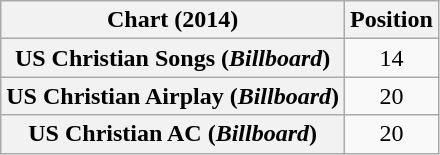<table class="wikitable sortable plainrowheaders" style="text-align:center">
<tr>
<th scope="col">Chart (2014)</th>
<th scope="col">Position</th>
</tr>
<tr>
<th scope="row">US Christian Songs (<em>Billboard</em>)</th>
<td>14</td>
</tr>
<tr>
<th scope="row">US Christian Airplay (<em>Billboard</em>)</th>
<td>20</td>
</tr>
<tr>
<th scope="row">US Christian AC (<em>Billboard</em>)</th>
<td>20</td>
</tr>
</table>
